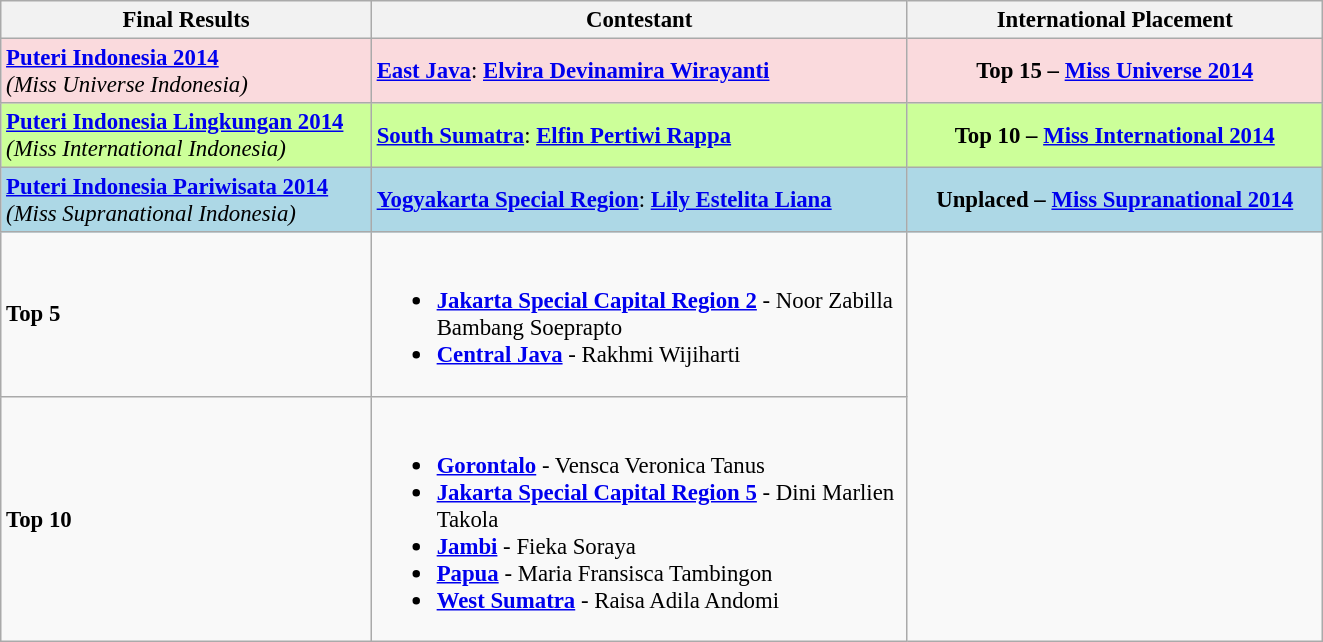<table class="wikitable sortable" style="font-size:95%;">
<tr>
<th width="240">Final Results</th>
<th width="350">Contestant</th>
<th width="270">International Placement</th>
</tr>
<tr>
<td style="background:#fadadd;"><strong><a href='#'>Puteri Indonesia 2014</a></strong><br><em>(Miss Universe Indonesia)</em></td>
<td style="background:#fadadd;"> <strong><a href='#'>East Java</a></strong>: <strong><a href='#'>Elvira Devinamira Wirayanti</a></strong></td>
<th style="background:#fadadd;">Top 15 – <a href='#'>Miss Universe 2014</a></th>
</tr>
<tr>
<td style="background:#ccff99;"><strong><a href='#'>Puteri Indonesia Lingkungan 2014</a></strong><br><em>(Miss International Indonesia)</em></td>
<td style="background:#ccff99;">  <strong><a href='#'>South Sumatra</a></strong>: <strong><a href='#'>Elfin Pertiwi Rappa</a></strong></td>
<th style="background:#ccff99;">Top 10 – <a href='#'>Miss International 2014</a></th>
</tr>
<tr>
<td style="background:#ADD8E6;"><strong><a href='#'>Puteri Indonesia Pariwisata 2014</a></strong><br><em>(Miss Supranational Indonesia)</em></td>
<td style="background:#ADD8E6;"> <strong><a href='#'>Yogyakarta Special Region</a></strong>: <strong><a href='#'>Lily Estelita Liana</a></strong></td>
<th style="background:#ADD8E6;">Unplaced – <a href='#'>Miss Supranational 2014</a></th>
</tr>
<tr>
<td><strong>Top 5</strong></td>
<td><br><ul><li>  <strong><a href='#'>Jakarta Special Capital Region 2</a></strong> - Noor Zabilla Bambang Soeprapto</li><li> <strong><a href='#'>Central Java</a></strong> - Rakhmi Wijiharti</li></ul></td>
</tr>
<tr>
<td><strong>Top 10</strong></td>
<td><br><ul><li> <strong><a href='#'>Gorontalo</a></strong> - Vensca Veronica Tanus</li><li> <strong><a href='#'>Jakarta Special Capital Region 5</a></strong> - Dini Marlien Takola</li><li> <strong><a href='#'>Jambi</a></strong> - Fieka Soraya</li><li> <strong><a href='#'>Papua</a></strong> - Maria Fransisca Tambingon</li><li> <strong><a href='#'>West Sumatra</a></strong> - Raisa Adila Andomi</li></ul></td>
</tr>
</table>
